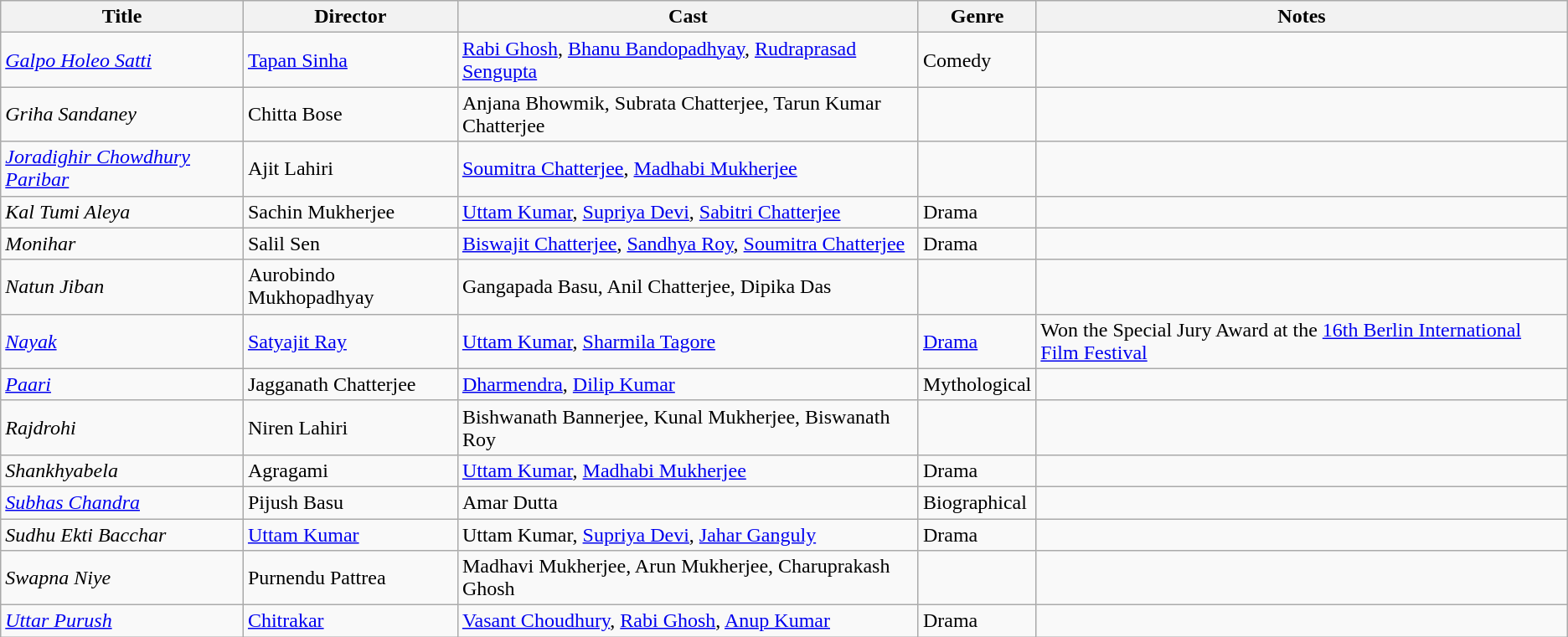<table class="wikitable sortable" border="0">
<tr>
<th>Title</th>
<th>Director</th>
<th>Cast</th>
<th>Genre</th>
<th>Notes</th>
</tr>
<tr>
<td><em><a href='#'>Galpo Holeo Satti</a></em></td>
<td><a href='#'>Tapan Sinha</a></td>
<td><a href='#'>Rabi Ghosh</a>, <a href='#'>Bhanu Bandopadhyay</a>, <a href='#'>Rudraprasad Sengupta</a></td>
<td>Comedy</td>
<td></td>
</tr>
<tr>
<td><em>Griha Sandaney</em></td>
<td>Chitta Bose</td>
<td>Anjana Bhowmik, Subrata Chatterjee, Tarun Kumar Chatterjee</td>
<td></td>
<td></td>
</tr>
<tr>
<td><em><a href='#'>Joradighir Chowdhury Paribar</a></em></td>
<td>Ajit Lahiri</td>
<td><a href='#'>Soumitra Chatterjee</a>, <a href='#'>Madhabi Mukherjee</a></td>
<td></td>
<td></td>
</tr>
<tr>
<td><em>Kal Tumi Aleya</em></td>
<td>Sachin Mukherjee</td>
<td><a href='#'>Uttam Kumar</a>, <a href='#'>Supriya Devi</a>, <a href='#'>Sabitri Chatterjee</a></td>
<td>Drama</td>
<td></td>
</tr>
<tr>
<td><em>Monihar</em></td>
<td>Salil Sen</td>
<td><a href='#'>Biswajit Chatterjee</a>, <a href='#'>Sandhya Roy</a>, <a href='#'>Soumitra Chatterjee</a></td>
<td>Drama</td>
<td></td>
</tr>
<tr>
<td><em>Natun Jiban</em></td>
<td>Aurobindo Mukhopadhyay</td>
<td>Gangapada Basu, Anil Chatterjee, Dipika Das</td>
<td></td>
<td></td>
</tr>
<tr>
<td><em><a href='#'>Nayak</a></em></td>
<td><a href='#'>Satyajit Ray</a></td>
<td><a href='#'>Uttam Kumar</a>, <a href='#'>Sharmila Tagore</a></td>
<td><a href='#'>Drama</a></td>
<td>Won the Special Jury Award at the <a href='#'>16th Berlin International Film Festival</a></td>
</tr>
<tr>
<td><em><a href='#'>Paari</a></em></td>
<td>Jagganath Chatterjee</td>
<td><a href='#'>Dharmendra</a>, <a href='#'>Dilip Kumar</a></td>
<td>Mythological</td>
<td></td>
</tr>
<tr>
<td><em>Rajdrohi</em></td>
<td>Niren Lahiri</td>
<td>Bishwanath Bannerjee, Kunal Mukherjee, Biswanath Roy</td>
<td></td>
<td></td>
</tr>
<tr>
<td><em>Shankhyabela</em></td>
<td>Agragami</td>
<td><a href='#'>Uttam Kumar</a>, <a href='#'>Madhabi Mukherjee</a></td>
<td>Drama</td>
<td></td>
</tr>
<tr>
<td><em><a href='#'>Subhas Chandra</a></em></td>
<td>Pijush Basu</td>
<td>Amar Dutta</td>
<td>Biographical</td>
<td></td>
</tr>
<tr>
<td><em>Sudhu Ekti Bacchar</em></td>
<td><a href='#'>Uttam Kumar</a></td>
<td>Uttam Kumar, <a href='#'>Supriya Devi</a>, <a href='#'>Jahar Ganguly</a></td>
<td>Drama</td>
<td></td>
</tr>
<tr>
<td><em>Swapna Niye</em></td>
<td>Purnendu Pattrea</td>
<td>Madhavi Mukherjee, Arun Mukherjee, Charuprakash Ghosh</td>
<td></td>
<td></td>
</tr>
<tr>
<td><em><a href='#'>Uttar Purush</a></em></td>
<td><a href='#'>Chitrakar</a></td>
<td><a href='#'>Vasant Choudhury</a>, <a href='#'>Rabi Ghosh</a>, <a href='#'>Anup Kumar</a></td>
<td>Drama</td>
<td></td>
</tr>
</table>
